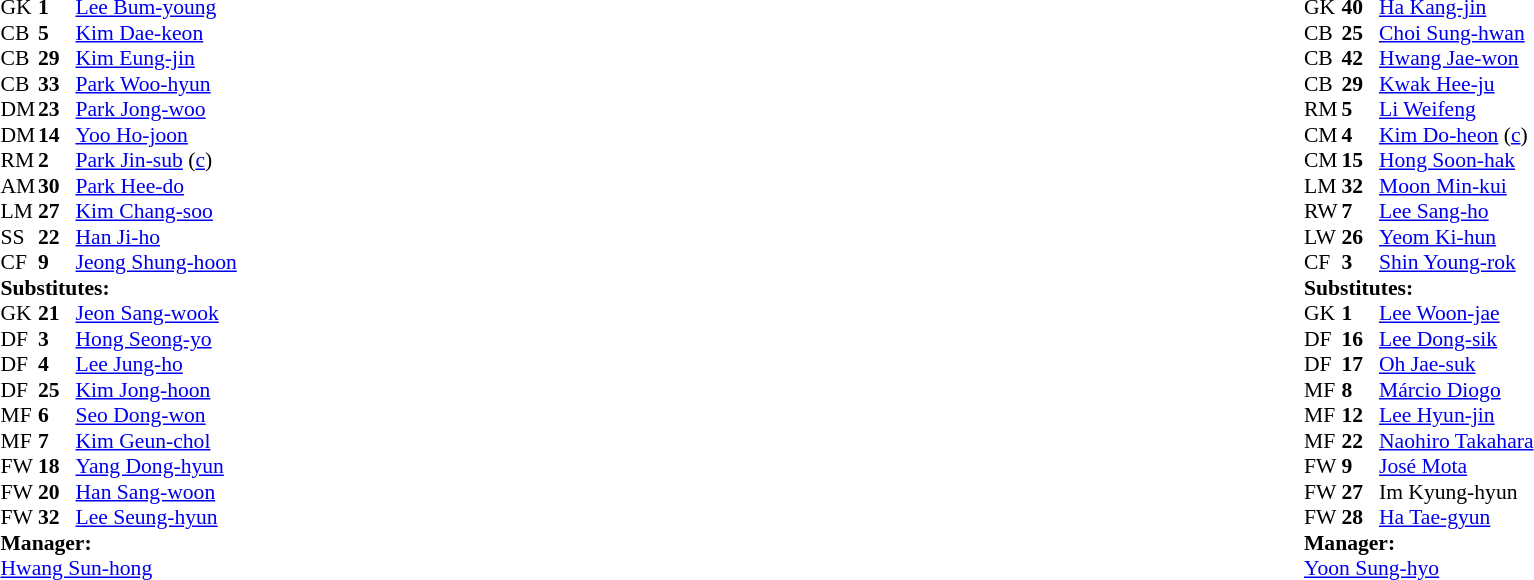<table width="100%">
<tr>
<td valign="top" width="50%"><br><table style="font-size: 90%" cellspacing="0" cellpadding="0">
<tr>
<td colspan="4"></td>
</tr>
<tr>
<th width="25"></th>
<th width="25"></th>
</tr>
<tr>
<td>GK</td>
<td><strong>1</strong></td>
<td> <a href='#'>Lee Bum-young</a></td>
</tr>
<tr>
<td>CB</td>
<td><strong>5</strong></td>
<td> <a href='#'>Kim Dae-keon</a></td>
<td></td>
<td></td>
</tr>
<tr>
<td>CB</td>
<td><strong>29</strong></td>
<td> <a href='#'>Kim Eung-jin</a></td>
</tr>
<tr>
<td>CB</td>
<td><strong>33</strong></td>
<td> <a href='#'>Park Woo-hyun</a></td>
</tr>
<tr>
<td>DM</td>
<td><strong>23</strong></td>
<td> <a href='#'>Park Jong-woo</a></td>
</tr>
<tr>
<td>DM</td>
<td><strong>14</strong></td>
<td> <a href='#'>Yoo Ho-joon</a></td>
<td></td>
<td></td>
</tr>
<tr>
<td>RM</td>
<td><strong>2</strong></td>
<td> <a href='#'>Park Jin-sub</a> (<a href='#'>c</a>)</td>
</tr>
<tr>
<td>AM</td>
<td><strong>30</strong></td>
<td> <a href='#'>Park Hee-do</a></td>
<td></td>
<td></td>
</tr>
<tr>
<td>LM</td>
<td><strong>27</strong></td>
<td> <a href='#'>Kim Chang-soo</a></td>
</tr>
<tr>
<td>SS</td>
<td><strong>22</strong></td>
<td> <a href='#'>Han Ji-ho</a></td>
</tr>
<tr>
<td>CF</td>
<td><strong>9</strong></td>
<td> <a href='#'>Jeong Shung-hoon</a></td>
<td></td>
</tr>
<tr>
<td colspan=4><strong>Substitutes:</strong></td>
</tr>
<tr>
<td>GK</td>
<td><strong>21</strong></td>
<td> <a href='#'>Jeon Sang-wook</a></td>
</tr>
<tr>
<td>DF</td>
<td><strong>3</strong></td>
<td> <a href='#'>Hong Seong-yo</a></td>
</tr>
<tr>
<td>DF</td>
<td><strong>4</strong></td>
<td> <a href='#'>Lee Jung-ho</a></td>
<td></td>
<td></td>
</tr>
<tr>
<td>DF</td>
<td><strong>25</strong></td>
<td> <a href='#'>Kim Jong-hoon</a></td>
</tr>
<tr>
<td>MF</td>
<td><strong>6</strong></td>
<td> <a href='#'>Seo Dong-won</a></td>
</tr>
<tr>
<td>MF</td>
<td><strong>7</strong></td>
<td> <a href='#'>Kim Geun-chol</a></td>
<td></td>
<td></td>
</tr>
<tr>
<td>FW</td>
<td><strong>18</strong></td>
<td> <a href='#'>Yang Dong-hyun</a></td>
</tr>
<tr>
<td>FW</td>
<td><strong>20</strong></td>
<td> <a href='#'>Han Sang-woon</a></td>
<td></td>
<td></td>
</tr>
<tr>
<td>FW</td>
<td><strong>32</strong></td>
<td> <a href='#'>Lee Seung-hyun</a></td>
</tr>
<tr>
<td colspan=4><strong>Manager:</strong></td>
</tr>
<tr>
<td colspan="4"> <a href='#'>Hwang Sun-hong</a></td>
</tr>
</table>
</td>
<td valign="top"></td>
<td valign="top" width="50%"><br><table style="font-size: 90%" cellspacing="0" cellpadding="0" align=center>
<tr>
<td colspan="4"></td>
</tr>
<tr>
<th width="25"></th>
<th width="25"></th>
</tr>
<tr>
<td>GK</td>
<td><strong>40</strong></td>
<td> <a href='#'>Ha Kang-jin</a></td>
</tr>
<tr>
<td>CB</td>
<td><strong>25</strong></td>
<td> <a href='#'>Choi Sung-hwan</a></td>
<td></td>
</tr>
<tr>
<td>CB</td>
<td><strong>42</strong></td>
<td> <a href='#'>Hwang Jae-won</a></td>
</tr>
<tr>
<td>CB</td>
<td><strong>29</strong></td>
<td> <a href='#'>Kwak Hee-ju</a></td>
</tr>
<tr>
<td>RM</td>
<td><strong>5</strong></td>
<td> <a href='#'>Li Weifeng</a></td>
<td></td>
</tr>
<tr>
<td>CM</td>
<td><strong>4</strong></td>
<td> <a href='#'>Kim Do-heon</a> (<a href='#'>c</a>)</td>
</tr>
<tr>
<td>CM</td>
<td><strong>15</strong></td>
<td> <a href='#'>Hong Soon-hak</a></td>
<td></td>
<td></td>
</tr>
<tr>
<td>LM</td>
<td><strong>32</strong></td>
<td> <a href='#'>Moon Min-kui</a></td>
<td></td>
</tr>
<tr>
<td>RW</td>
<td><strong>7</strong></td>
<td> <a href='#'>Lee Sang-ho</a></td>
</tr>
<tr>
<td>LW</td>
<td><strong>26</strong></td>
<td> <a href='#'>Yeom Ki-hun</a></td>
</tr>
<tr>
<td>CF</td>
<td><strong>3</strong></td>
<td> <a href='#'>Shin Young-rok</a></td>
<td></td>
<td></td>
</tr>
<tr>
<td colspan=4><strong>Substitutes:</strong></td>
</tr>
<tr>
<td>GK</td>
<td><strong>1</strong></td>
<td> <a href='#'>Lee Woon-jae</a></td>
</tr>
<tr>
<td>DF</td>
<td><strong>16</strong></td>
<td> <a href='#'>Lee Dong-sik</a></td>
</tr>
<tr>
<td>DF</td>
<td><strong>17</strong></td>
<td> <a href='#'>Oh Jae-suk</a></td>
</tr>
<tr>
<td>MF</td>
<td><strong>8</strong></td>
<td> <a href='#'>Márcio Diogo</a></td>
</tr>
<tr>
<td>MF</td>
<td><strong>12</strong></td>
<td> <a href='#'>Lee Hyun-jin</a></td>
</tr>
<tr>
<td>MF</td>
<td><strong>22</strong></td>
<td> <a href='#'>Naohiro Takahara</a></td>
</tr>
<tr>
<td>FW</td>
<td><strong>9</strong></td>
<td> <a href='#'>José Mota</a></td>
<td></td>
<td></td>
</tr>
<tr>
<td>FW</td>
<td><strong>27</strong></td>
<td> Im Kyung-hyun</td>
</tr>
<tr>
<td>FW</td>
<td><strong>28</strong></td>
<td> <a href='#'>Ha Tae-gyun</a></td>
<td></td>
<td></td>
</tr>
<tr>
<td colspan=4><strong>Manager:</strong></td>
</tr>
<tr>
<td colspan="4"> <a href='#'>Yoon Sung-hyo</a></td>
</tr>
</table>
</td>
</tr>
</table>
